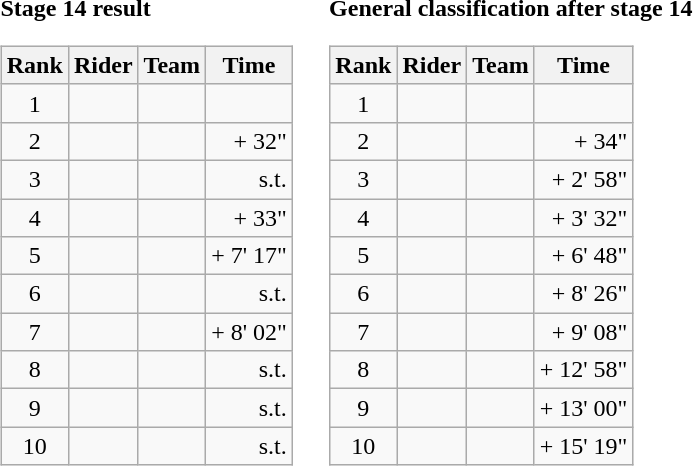<table>
<tr>
<td><strong>Stage 14 result</strong><br><table class="wikitable">
<tr>
<th scope="col">Rank</th>
<th scope="col">Rider</th>
<th scope="col">Team</th>
<th scope="col">Time</th>
</tr>
<tr>
<td style="text-align:center;">1</td>
<td></td>
<td></td>
<td style="text-align:right;"></td>
</tr>
<tr>
<td style="text-align:center;">2</td>
<td></td>
<td></td>
<td style="text-align:right;">+ 32"</td>
</tr>
<tr>
<td style="text-align:center;">3</td>
<td></td>
<td></td>
<td style="text-align:right;">s.t.</td>
</tr>
<tr>
<td style="text-align:center;">4</td>
<td></td>
<td></td>
<td style="text-align:right;">+ 33"</td>
</tr>
<tr>
<td style="text-align:center;">5</td>
<td></td>
<td></td>
<td style="text-align:right;">+ 7' 17"</td>
</tr>
<tr>
<td style="text-align:center;">6</td>
<td></td>
<td></td>
<td style="text-align:right;">s.t.</td>
</tr>
<tr>
<td style="text-align:center;">7</td>
<td></td>
<td></td>
<td style="text-align:right;">+ 8' 02"</td>
</tr>
<tr>
<td style="text-align:center;">8</td>
<td></td>
<td></td>
<td style="text-align:right;">s.t.</td>
</tr>
<tr>
<td style="text-align:center;">9</td>
<td></td>
<td></td>
<td style="text-align:right;">s.t.</td>
</tr>
<tr>
<td style="text-align:center;">10</td>
<td></td>
<td></td>
<td style="text-align:right;">s.t.</td>
</tr>
</table>
</td>
<td></td>
<td><strong>General classification after stage 14</strong><br><table class="wikitable">
<tr>
<th scope="col">Rank</th>
<th scope="col">Rider</th>
<th scope="col">Team</th>
<th scope="col">Time</th>
</tr>
<tr>
<td style="text-align:center;">1</td>
<td> </td>
<td></td>
<td style="text-align:right;"></td>
</tr>
<tr>
<td style="text-align:center;">2</td>
<td></td>
<td></td>
<td style="text-align:right;">+ 34"</td>
</tr>
<tr>
<td style="text-align:center;">3</td>
<td></td>
<td></td>
<td style="text-align:right;">+ 2' 58"</td>
</tr>
<tr>
<td style="text-align:center;">4</td>
<td></td>
<td></td>
<td style="text-align:right;">+ 3' 32"</td>
</tr>
<tr>
<td style="text-align:center;">5</td>
<td></td>
<td></td>
<td style="text-align:right;">+ 6' 48"</td>
</tr>
<tr>
<td style="text-align:center;">6</td>
<td></td>
<td></td>
<td style="text-align:right;">+ 8' 26"</td>
</tr>
<tr>
<td style="text-align:center;">7</td>
<td></td>
<td></td>
<td style="text-align:right;">+ 9' 08"</td>
</tr>
<tr>
<td style="text-align:center;">8</td>
<td></td>
<td></td>
<td style="text-align:right;">+ 12' 58"</td>
</tr>
<tr>
<td style="text-align:center;">9</td>
<td></td>
<td></td>
<td style="text-align:right;">+ 13' 00"</td>
</tr>
<tr>
<td style="text-align:center;">10</td>
<td></td>
<td></td>
<td style="text-align:right;">+ 15' 19"</td>
</tr>
</table>
</td>
</tr>
</table>
